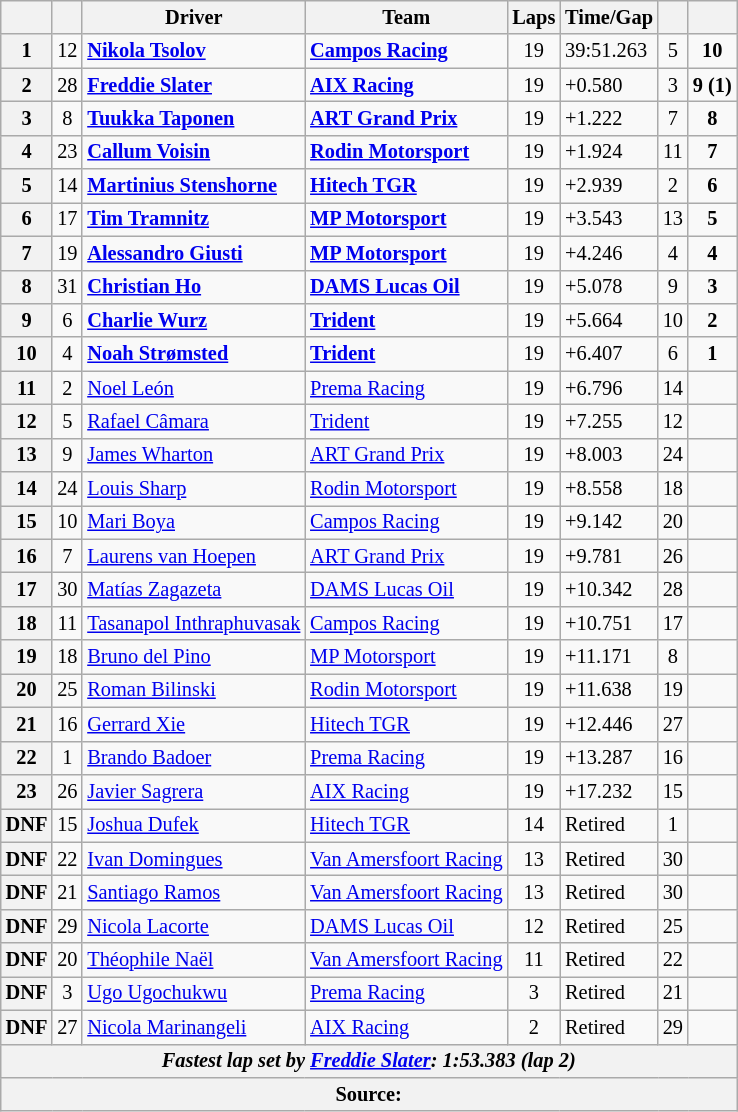<table class="wikitable" style="font-size:85%">
<tr>
<th></th>
<th></th>
<th>Driver</th>
<th>Team</th>
<th>Laps</th>
<th>Time/Gap</th>
<th></th>
<th></th>
</tr>
<tr>
<th>1</th>
<td align="center">12</td>
<td> <strong><a href='#'>Nikola Tsolov</a></strong></td>
<td><strong><a href='#'>Campos Racing</a></strong></td>
<td align="center">19</td>
<td>39:51.263</td>
<td align="center">5</td>
<td align="center"><strong>10</strong></td>
</tr>
<tr>
<th>2</th>
<td align="center">28</td>
<td> <strong><a href='#'>Freddie Slater</a></strong></td>
<td><strong><a href='#'>AIX Racing</a></strong></td>
<td align="center">19</td>
<td>+0.580</td>
<td align="center">3</td>
<td align="center"><strong>9 (1)</strong></td>
</tr>
<tr>
<th>3</th>
<td align="center">8</td>
<td> <strong><a href='#'>Tuukka Taponen</a></strong></td>
<td><strong><a href='#'>ART Grand Prix</a></strong></td>
<td align="center">19</td>
<td>+1.222</td>
<td align="center">7</td>
<td align="center"><strong>8</strong></td>
</tr>
<tr>
<th>4</th>
<td align="center">23</td>
<td> <strong><a href='#'>Callum Voisin</a></strong></td>
<td><strong><a href='#'>Rodin Motorsport</a></strong></td>
<td align="center">19</td>
<td>+1.924</td>
<td align="center">11</td>
<td align="center"><strong>7</strong></td>
</tr>
<tr>
<th>5</th>
<td align="center">14</td>
<td> <strong><a href='#'>Martinius Stenshorne</a></strong></td>
<td><strong><a href='#'>Hitech TGR</a></strong></td>
<td align="center">19</td>
<td>+2.939</td>
<td align="center">2</td>
<td align="center"><strong>6</strong></td>
</tr>
<tr>
<th>6</th>
<td align="center">17</td>
<td> <strong><a href='#'>Tim Tramnitz</a></strong></td>
<td><strong><a href='#'>MP Motorsport</a></strong></td>
<td align="center">19</td>
<td>+3.543</td>
<td align="center">13</td>
<td align="center"><strong>5</strong></td>
</tr>
<tr>
<th>7</th>
<td align="center">19</td>
<td> <strong><a href='#'>Alessandro Giusti</a></strong></td>
<td><strong><a href='#'>MP Motorsport</a></strong></td>
<td align="center">19</td>
<td>+4.246</td>
<td align="center">4</td>
<td align="center"><strong>4</strong></td>
</tr>
<tr>
<th>8</th>
<td align="center">31</td>
<td> <strong><a href='#'>Christian Ho</a></strong></td>
<td><strong><a href='#'>DAMS Lucas Oil</a></strong></td>
<td align="center">19</td>
<td>+5.078</td>
<td align="center">9</td>
<td align="center"><strong>3</strong></td>
</tr>
<tr>
<th>9</th>
<td align="center">6</td>
<td> <strong><a href='#'>Charlie Wurz</a></strong></td>
<td><strong><a href='#'>Trident</a></strong></td>
<td align="center">19</td>
<td>+5.664</td>
<td align="center">10</td>
<td align="center"><strong>2</strong></td>
</tr>
<tr>
<th>10</th>
<td align="center">4</td>
<td> <strong><a href='#'>Noah Strømsted</a></strong></td>
<td><strong><a href='#'>Trident</a></strong></td>
<td align="center">19</td>
<td>+6.407</td>
<td align="center">6</td>
<td align="center"><strong>1</strong></td>
</tr>
<tr>
<th>11</th>
<td align="center">2</td>
<td> <a href='#'>Noel León</a></td>
<td><a href='#'>Prema Racing</a></td>
<td align="center">19</td>
<td>+6.796</td>
<td align="center">14</td>
<td align="center"></td>
</tr>
<tr>
<th>12</th>
<td align="center">5</td>
<td> <a href='#'>Rafael Câmara</a></td>
<td><a href='#'>Trident</a></td>
<td align="center">19</td>
<td>+7.255</td>
<td align="center">12</td>
<td align="center"></td>
</tr>
<tr>
<th>13</th>
<td align="center">9</td>
<td> <a href='#'>James Wharton</a></td>
<td><a href='#'>ART Grand Prix</a></td>
<td align="center">19</td>
<td>+8.003</td>
<td align="center">24</td>
<td align="center"></td>
</tr>
<tr>
<th>14</th>
<td align="center">24</td>
<td> <a href='#'>Louis Sharp</a></td>
<td><a href='#'>Rodin Motorsport</a></td>
<td align="center">19</td>
<td>+8.558</td>
<td align="center">18</td>
<td align="center"></td>
</tr>
<tr>
<th>15</th>
<td align="center">10</td>
<td> <a href='#'>Mari Boya</a></td>
<td><a href='#'>Campos Racing</a></td>
<td align="center">19</td>
<td>+9.142</td>
<td align="center">20</td>
<td align="center"></td>
</tr>
<tr>
<th>16</th>
<td align="center">7</td>
<td> <a href='#'>Laurens van Hoepen</a></td>
<td><a href='#'>ART Grand Prix</a></td>
<td align="center">19</td>
<td>+9.781</td>
<td align="center">26</td>
<td align="center"></td>
</tr>
<tr>
<th>17</th>
<td align="center">30</td>
<td> <a href='#'>Matías Zagazeta</a></td>
<td><a href='#'>DAMS Lucas Oil</a></td>
<td align="center">19</td>
<td>+10.342</td>
<td align="center">28</td>
<td align="center"></td>
</tr>
<tr>
<th>18</th>
<td align="center">11</td>
<td> <a href='#'>Tasanapol Inthraphuvasak</a></td>
<td><a href='#'>Campos Racing</a></td>
<td align="center">19</td>
<td>+10.751</td>
<td align="center">17</td>
<td align="center"></td>
</tr>
<tr>
<th>19</th>
<td align="center">18</td>
<td> <a href='#'>Bruno del Pino</a></td>
<td><a href='#'>MP Motorsport</a></td>
<td align="center">19</td>
<td>+11.171</td>
<td align="center">8</td>
<td align="center"></td>
</tr>
<tr>
<th>20</th>
<td align="center">25</td>
<td> <a href='#'>Roman Bilinski</a></td>
<td><a href='#'>Rodin Motorsport</a></td>
<td align="center">19</td>
<td>+11.638</td>
<td align="center">19</td>
<td align="center"></td>
</tr>
<tr>
<th>21</th>
<td align="center">16</td>
<td> <a href='#'>Gerrard Xie</a></td>
<td><a href='#'>Hitech TGR</a></td>
<td align="center">19</td>
<td>+12.446</td>
<td align="center">27</td>
<td align="center"></td>
</tr>
<tr>
<th>22</th>
<td align="center">1</td>
<td> <a href='#'>Brando Badoer</a></td>
<td><a href='#'>Prema Racing</a></td>
<td align="center">19</td>
<td>+13.287</td>
<td align="center">16</td>
<td align="center"></td>
</tr>
<tr>
<th>23</th>
<td align="center">26</td>
<td> <a href='#'>Javier Sagrera</a></td>
<td><a href='#'>AIX Racing</a></td>
<td align="center">19</td>
<td>+17.232</td>
<td align="center">15</td>
<td align="center"></td>
</tr>
<tr>
<th>DNF</th>
<td align="center">15</td>
<td> <a href='#'>Joshua Dufek</a></td>
<td><a href='#'>Hitech TGR</a></td>
<td align="center">14</td>
<td>Retired</td>
<td align="center">1</td>
<td align="center"></td>
</tr>
<tr>
<th>DNF</th>
<td align="center">22</td>
<td> <a href='#'>Ivan Domingues</a></td>
<td><a href='#'>Van Amersfoort Racing</a></td>
<td align="center">13</td>
<td>Retired</td>
<td align="center">30</td>
<td align="center"></td>
</tr>
<tr>
<th>DNF</th>
<td align="center">21</td>
<td> <a href='#'>Santiago Ramos</a></td>
<td><a href='#'>Van Amersfoort Racing</a></td>
<td align="center">13</td>
<td>Retired</td>
<td align="center">30</td>
<td align="center"></td>
</tr>
<tr>
<th>DNF</th>
<td align="center">29</td>
<td> <a href='#'>Nicola Lacorte</a></td>
<td><a href='#'>DAMS Lucas Oil</a></td>
<td align="center">12</td>
<td>Retired</td>
<td align="center">25</td>
<td align="center"></td>
</tr>
<tr>
<th>DNF</th>
<td align="center">20</td>
<td> <a href='#'>Théophile Naël</a></td>
<td><a href='#'>Van Amersfoort Racing</a></td>
<td align="center">11</td>
<td>Retired</td>
<td align="center">22</td>
<td align="center"></td>
</tr>
<tr>
<th>DNF</th>
<td align="center">3</td>
<td> <a href='#'>Ugo Ugochukwu</a></td>
<td><a href='#'>Prema Racing</a></td>
<td align="center">3</td>
<td>Retired</td>
<td align="center">21</td>
<td align="center"></td>
</tr>
<tr>
<th>DNF</th>
<td align="center">27</td>
<td> <a href='#'>Nicola Marinangeli</a></td>
<td><a href='#'>AIX Racing</a></td>
<td align="center">2</td>
<td>Retired</td>
<td align="center">29</td>
<td align="center"></td>
</tr>
<tr>
<th colspan="8"><em>Fastest lap set by  <a href='#'>Freddie Slater</a>: 1:53.383 (lap 2)</em></th>
</tr>
<tr>
<th colspan="8">Source:</th>
</tr>
</table>
